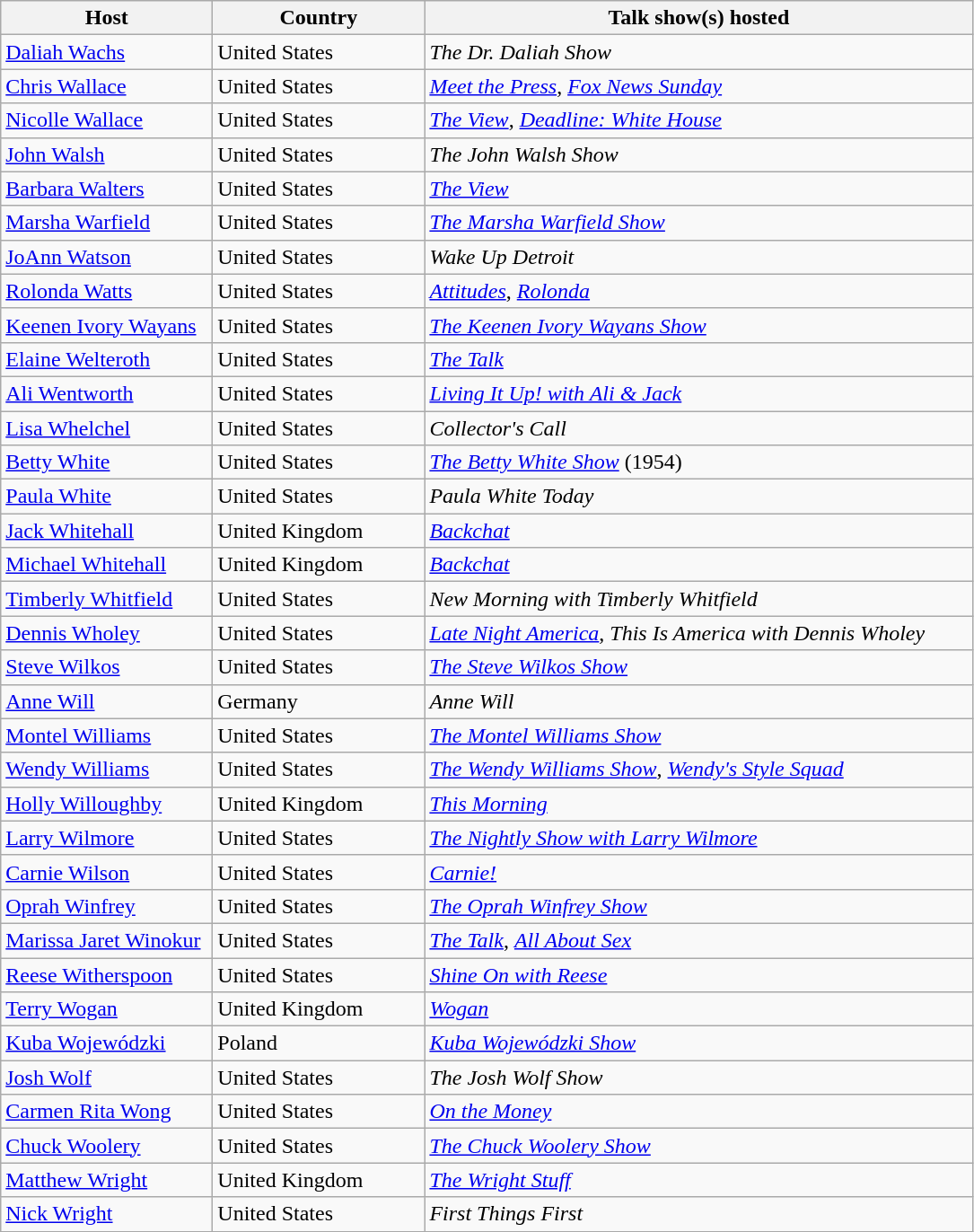<table class="wikitable">
<tr>
<th width="150">Host</th>
<th width="150">Country</th>
<th width="400">Talk show(s) hosted</th>
</tr>
<tr>
<td><a href='#'>Daliah Wachs</a></td>
<td> United States</td>
<td><em>The Dr. Daliah Show</em></td>
</tr>
<tr>
<td><a href='#'>Chris Wallace</a></td>
<td> United States</td>
<td><em><a href='#'>Meet the Press</a></em>, <em><a href='#'>Fox News Sunday</a></em></td>
</tr>
<tr>
<td><a href='#'>Nicolle Wallace</a></td>
<td> United States</td>
<td><em><a href='#'>The View</a></em>, <em><a href='#'>Deadline: White House</a></em></td>
</tr>
<tr>
<td><a href='#'>John Walsh</a></td>
<td> United States</td>
<td><em>The John Walsh Show</em></td>
</tr>
<tr>
<td><a href='#'>Barbara Walters</a></td>
<td> United States</td>
<td><em><a href='#'>The View</a></em></td>
</tr>
<tr>
<td><a href='#'>Marsha Warfield</a></td>
<td> United States</td>
<td><em><a href='#'>The Marsha Warfield Show</a></em></td>
</tr>
<tr>
<td><a href='#'>JoAnn Watson</a></td>
<td> United States</td>
<td><em>Wake Up Detroit</em></td>
</tr>
<tr>
<td><a href='#'>Rolonda Watts</a></td>
<td> United States</td>
<td><em><a href='#'>Attitudes</a></em>, <em><a href='#'>Rolonda</a></em></td>
</tr>
<tr>
<td><a href='#'>Keenen Ivory Wayans</a></td>
<td> United States</td>
<td><em><a href='#'>The Keenen Ivory Wayans Show</a></em></td>
</tr>
<tr>
<td><a href='#'>Elaine Welteroth</a></td>
<td> United States</td>
<td><em><a href='#'>The Talk</a></em></td>
</tr>
<tr>
<td><a href='#'>Ali Wentworth</a></td>
<td> United States</td>
<td><em><a href='#'>Living It Up! with Ali & Jack</a></em></td>
</tr>
<tr>
<td><a href='#'>Lisa Whelchel</a></td>
<td> United States</td>
<td><em>Collector's Call</em></td>
</tr>
<tr>
<td><a href='#'>Betty White</a></td>
<td> United States</td>
<td><em><a href='#'>The Betty White Show</a></em> (1954)</td>
</tr>
<tr>
<td><a href='#'>Paula White</a></td>
<td> United States</td>
<td><em>Paula White Today</em></td>
</tr>
<tr>
<td><a href='#'>Jack Whitehall</a></td>
<td> United Kingdom</td>
<td><em><a href='#'>Backchat</a></em></td>
</tr>
<tr>
<td><a href='#'>Michael Whitehall</a></td>
<td> United Kingdom</td>
<td><em><a href='#'>Backchat</a></em></td>
</tr>
<tr>
<td><a href='#'>Timberly Whitfield</a></td>
<td> United States</td>
<td><em>New Morning with Timberly Whitfield</em></td>
</tr>
<tr>
<td><a href='#'>Dennis Wholey</a></td>
<td> United States</td>
<td><em><a href='#'>Late Night America</a></em>, <em>This Is America with Dennis Wholey</em></td>
</tr>
<tr>
<td><a href='#'>Steve Wilkos</a></td>
<td> United States</td>
<td><em><a href='#'>The Steve Wilkos Show</a></em></td>
</tr>
<tr>
<td><a href='#'>Anne Will</a></td>
<td> Germany</td>
<td><em>Anne Will</em></td>
</tr>
<tr>
<td><a href='#'>Montel Williams</a></td>
<td> United States</td>
<td><em><a href='#'>The Montel Williams Show</a></em></td>
</tr>
<tr>
<td><a href='#'>Wendy Williams</a></td>
<td> United States</td>
<td><em><a href='#'>The Wendy Williams Show</a></em>, <em><a href='#'>Wendy's Style Squad</a></em></td>
</tr>
<tr>
<td><a href='#'>Holly Willoughby</a></td>
<td> United Kingdom</td>
<td><em><a href='#'>This Morning</a></em></td>
</tr>
<tr>
<td><a href='#'>Larry Wilmore</a></td>
<td> United States</td>
<td><em><a href='#'>The Nightly Show with Larry Wilmore</a></em></td>
</tr>
<tr>
<td><a href='#'>Carnie Wilson</a></td>
<td> United States</td>
<td><em><a href='#'>Carnie!</a></em></td>
</tr>
<tr>
<td><a href='#'>Oprah Winfrey</a></td>
<td> United States</td>
<td><em><a href='#'>The Oprah Winfrey Show</a></em></td>
</tr>
<tr>
<td><a href='#'>Marissa Jaret Winokur</a></td>
<td> United States</td>
<td><em><a href='#'>The Talk</a></em>, <em><a href='#'>All About Sex</a></em></td>
</tr>
<tr>
<td><a href='#'>Reese Witherspoon</a></td>
<td> United States</td>
<td><em><a href='#'>Shine On with Reese</a></em></td>
</tr>
<tr>
<td><a href='#'>Terry Wogan</a></td>
<td> United Kingdom</td>
<td><em><a href='#'>Wogan</a></em></td>
</tr>
<tr>
<td><a href='#'>Kuba Wojewódzki</a></td>
<td> Poland</td>
<td><em><a href='#'>Kuba Wojewódzki Show</a></em></td>
</tr>
<tr>
<td><a href='#'>Josh Wolf</a></td>
<td> United States</td>
<td><em>The Josh Wolf Show</em></td>
</tr>
<tr>
<td><a href='#'>Carmen Rita Wong</a></td>
<td> United States</td>
<td><em><a href='#'>On the Money</a></em></td>
</tr>
<tr>
<td><a href='#'>Chuck Woolery</a></td>
<td> United States</td>
<td><em><a href='#'>The Chuck Woolery Show</a></em></td>
</tr>
<tr>
<td><a href='#'>Matthew Wright</a></td>
<td> United Kingdom</td>
<td><em><a href='#'>The Wright Stuff</a></em></td>
</tr>
<tr>
<td><a href='#'>Nick Wright</a></td>
<td> United States</td>
<td><em>First Things First</em></td>
</tr>
</table>
